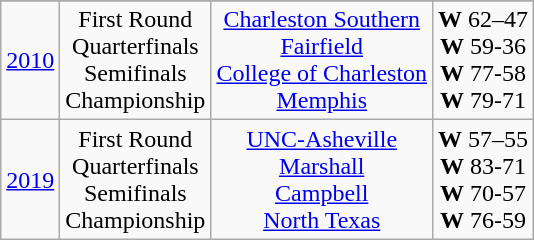<table class="wikitable">
<tr>
</tr>
<tr style="text-align:center;">
<td><a href='#'>2010</a></td>
<td>First Round<br>Quarterfinals<br>Semifinals<br>Championship</td>
<td><a href='#'>Charleston Southern</a><br><a href='#'>Fairfield</a><br><a href='#'>College of Charleston</a><br><a href='#'>Memphis</a></td>
<td><strong>W</strong> 62–47<br><strong>W</strong> 59-36<br><strong>W</strong> 77-58<br><strong>W</strong> 79-71</td>
</tr>
<tr style="text-align:center;">
<td><a href='#'>2019</a></td>
<td>First Round<br>Quarterfinals<br>Semifinals<br>Championship</td>
<td><a href='#'>UNC-Asheville</a><br><a href='#'>Marshall</a><br><a href='#'>Campbell</a><br><a href='#'>North Texas</a></td>
<td><strong>W</strong> 57–55<br><strong>W</strong> 83-71<br><strong>W</strong> 70-57<br><strong>W</strong> 76-59</td>
</tr>
</table>
